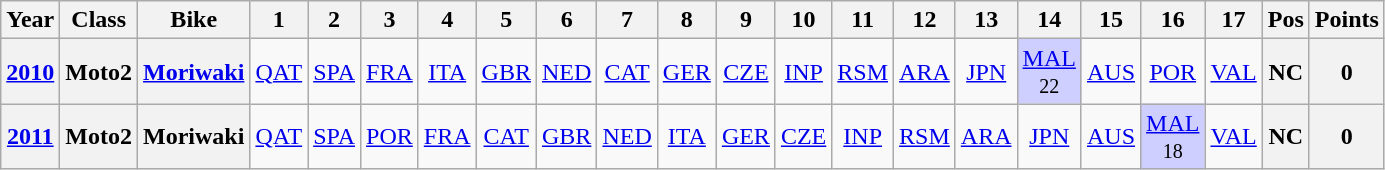<table class="wikitable" style="text-align:center">
<tr>
<th>Year</th>
<th>Class</th>
<th>Bike</th>
<th>1</th>
<th>2</th>
<th>3</th>
<th>4</th>
<th>5</th>
<th>6</th>
<th>7</th>
<th>8</th>
<th>9</th>
<th>10</th>
<th>11</th>
<th>12</th>
<th>13</th>
<th>14</th>
<th>15</th>
<th>16</th>
<th>17</th>
<th>Pos</th>
<th>Points</th>
</tr>
<tr>
<th align="left"><a href='#'>2010</a></th>
<th align="left">Moto2</th>
<th align="left"><a href='#'>Moriwaki</a></th>
<td><a href='#'>QAT</a></td>
<td><a href='#'>SPA</a></td>
<td><a href='#'>FRA</a></td>
<td><a href='#'>ITA</a></td>
<td><a href='#'>GBR</a></td>
<td><a href='#'>NED</a></td>
<td><a href='#'>CAT</a></td>
<td><a href='#'>GER</a></td>
<td><a href='#'>CZE</a></td>
<td><a href='#'>INP</a></td>
<td><a href='#'>RSM</a></td>
<td><a href='#'>ARA</a></td>
<td><a href='#'>JPN</a></td>
<td style="background:#cfcfff;"><a href='#'>MAL</a><br><small>22</small></td>
<td><a href='#'>AUS</a></td>
<td><a href='#'>POR</a></td>
<td><a href='#'>VAL</a></td>
<th>NC</th>
<th>0</th>
</tr>
<tr>
<th align="left"><a href='#'>2011</a></th>
<th align="left">Moto2</th>
<th align="left">Moriwaki</th>
<td><a href='#'>QAT</a></td>
<td><a href='#'>SPA</a></td>
<td><a href='#'>POR</a></td>
<td><a href='#'>FRA</a></td>
<td><a href='#'>CAT</a></td>
<td><a href='#'>GBR</a></td>
<td><a href='#'>NED</a></td>
<td><a href='#'>ITA</a></td>
<td><a href='#'>GER</a></td>
<td><a href='#'>CZE</a></td>
<td><a href='#'>INP</a></td>
<td><a href='#'>RSM</a></td>
<td><a href='#'>ARA</a></td>
<td><a href='#'>JPN</a></td>
<td><a href='#'>AUS</a></td>
<td style="background:#cfcfff;"><a href='#'>MAL</a><br><small>18</small></td>
<td><a href='#'>VAL</a></td>
<th>NC</th>
<th>0</th>
</tr>
</table>
